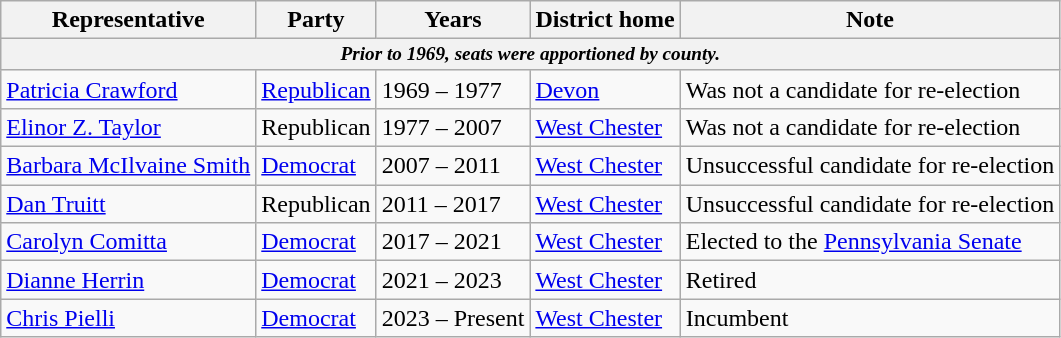<table class=wikitable>
<tr valign=bottom>
<th>Representative</th>
<th>Party</th>
<th>Years</th>
<th>District home</th>
<th>Note</th>
</tr>
<tr>
<th colspan=5 style="font-size: 80%;"><em>Prior to 1969, seats were apportioned by county.</em></th>
</tr>
<tr>
<td><a href='#'>Patricia Crawford</a></td>
<td><a href='#'>Republican</a></td>
<td>1969 – 1977</td>
<td><a href='#'>Devon</a></td>
<td>Was not a candidate for re-election</td>
</tr>
<tr>
<td><a href='#'>Elinor Z. Taylor</a></td>
<td>Republican</td>
<td>1977 – 2007</td>
<td><a href='#'>West Chester</a></td>
<td>Was not a candidate for re-election</td>
</tr>
<tr>
<td><a href='#'>Barbara McIlvaine Smith</a></td>
<td><a href='#'>Democrat</a></td>
<td>2007 – 2011</td>
<td><a href='#'>West Chester</a></td>
<td>Unsuccessful candidate for re-election</td>
</tr>
<tr>
<td><a href='#'>Dan Truitt</a></td>
<td>Republican</td>
<td>2011 – 2017</td>
<td><a href='#'>West Chester</a></td>
<td>Unsuccessful candidate for re-election</td>
</tr>
<tr>
<td><a href='#'>Carolyn Comitta</a></td>
<td><a href='#'>Democrat</a></td>
<td>2017 – 2021</td>
<td><a href='#'>West Chester</a></td>
<td>Elected to the <a href='#'>Pennsylvania Senate</a></td>
</tr>
<tr>
<td><a href='#'>Dianne Herrin</a></td>
<td><a href='#'>Democrat</a></td>
<td>2021 – 2023</td>
<td><a href='#'>West Chester</a></td>
<td>Retired</td>
</tr>
<tr>
<td><a href='#'>Chris Pielli</a></td>
<td><a href='#'>Democrat</a></td>
<td>2023 – Present</td>
<td><a href='#'>West Chester</a></td>
<td>Incumbent</td>
</tr>
</table>
